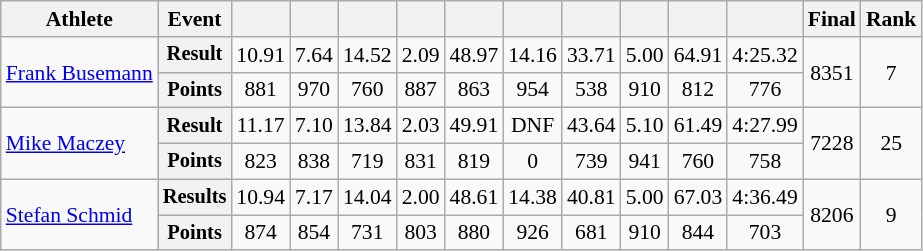<table class="wikitable" style="font-size:90%">
<tr>
<th>Athlete</th>
<th>Event</th>
<th></th>
<th></th>
<th></th>
<th></th>
<th></th>
<th></th>
<th></th>
<th></th>
<th></th>
<th></th>
<th>Final</th>
<th>Rank</th>
</tr>
<tr>
<td align=left rowspan=2><a href='#'>Frank Busemann</a></td>
<th style="font-size:95%">Result</th>
<td align=center>10.91</td>
<td align=center>7.64</td>
<td align=center>14.52</td>
<td align=center>2.09</td>
<td align=center>48.97</td>
<td align=center>14.16</td>
<td align=center>33.71</td>
<td align=center>5.00</td>
<td align=center>64.91</td>
<td align=center>4:25.32</td>
<td align=center rowspan=2>8351</td>
<td align=center rowspan=2>7</td>
</tr>
<tr>
<th style="font-size:95%">Points</th>
<td align=center>881</td>
<td align=center>970</td>
<td align=center>760</td>
<td align=center>887</td>
<td align=center>863</td>
<td align=center>954</td>
<td align=center>538</td>
<td align=center>910</td>
<td align=center>812</td>
<td align=center>776</td>
</tr>
<tr>
<td align=left rowspan=2><a href='#'>Mike Maczey</a></td>
<th style="font-size:95%">Result</th>
<td align=center>11.17</td>
<td align=center>7.10</td>
<td align=center>13.84</td>
<td align=center>2.03</td>
<td align=center>49.91</td>
<td align=center>DNF</td>
<td align=center>43.64</td>
<td align=center>5.10</td>
<td align=center>61.49</td>
<td align=center>4:27.99</td>
<td align=center rowspan=2>7228</td>
<td align=center rowspan=2>25</td>
</tr>
<tr>
<th style="font-size:95%">Points</th>
<td align=center>823</td>
<td align=center>838</td>
<td align=center>719</td>
<td align=center>831</td>
<td align=center>819</td>
<td align=center>0</td>
<td align=center>739</td>
<td align=center>941</td>
<td align=center>760</td>
<td align=center>758</td>
</tr>
<tr>
<td align=left rowspan=2><a href='#'>Stefan Schmid</a></td>
<th style="font-size:95%">Results</th>
<td align=center>10.94</td>
<td align=center>7.17</td>
<td align=center>14.04</td>
<td align=center>2.00</td>
<td align=center>48.61</td>
<td align=center>14.38</td>
<td align=center>40.81</td>
<td align=center>5.00</td>
<td align=center>67.03</td>
<td align=center>4:36.49</td>
<td align=center rowspan=2>8206</td>
<td align=center rowspan=2>9</td>
</tr>
<tr>
<th style="font-size:95%">Points</th>
<td align=center>874</td>
<td align=center>854</td>
<td align=center>731</td>
<td align=center>803</td>
<td align=center>880</td>
<td align=center>926</td>
<td align=center>681</td>
<td align=center>910</td>
<td align=center>844</td>
<td align=center>703</td>
</tr>
</table>
